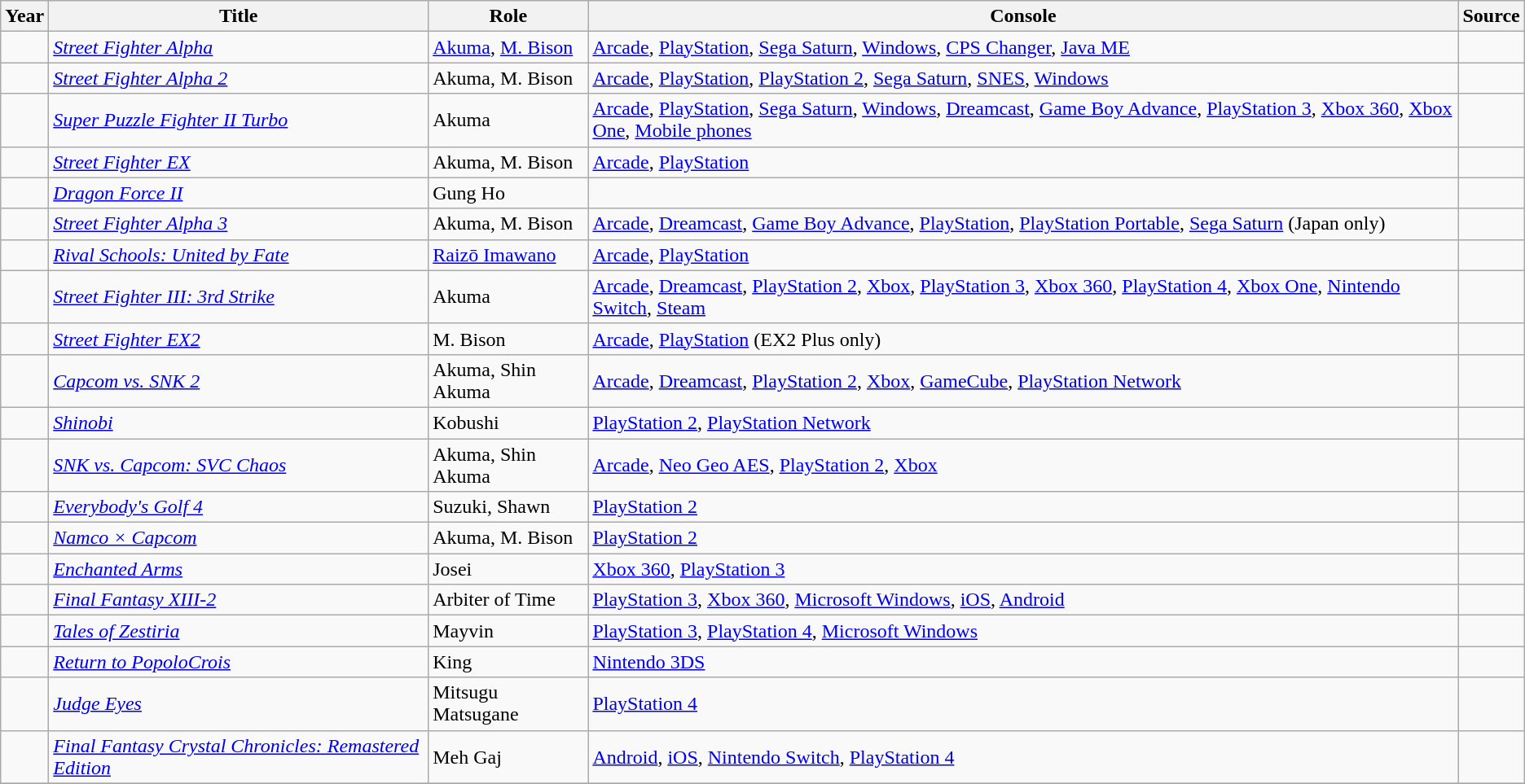<table class="wikitable sortable">
<tr>
<th>Year</th>
<th>Title</th>
<th>Role</th>
<th>Console</th>
<th>Source</th>
</tr>
<tr>
<td></td>
<td><em><a href='#'>Street Fighter Alpha</a></em></td>
<td><a href='#'>Akuma</a>, <a href='#'>M. Bison</a></td>
<td><a href='#'>Arcade</a>, <a href='#'>PlayStation</a>, <a href='#'>Sega Saturn</a>, <a href='#'>Windows</a>, <a href='#'>CPS Changer</a>, <a href='#'>Java ME</a></td>
<td></td>
</tr>
<tr>
<td></td>
<td><em><a href='#'>Street Fighter Alpha 2</a></em></td>
<td>Akuma, M. Bison</td>
<td><a href='#'>Arcade</a>, <a href='#'>PlayStation</a>, <a href='#'>PlayStation 2</a>, <a href='#'>Sega Saturn</a>, <a href='#'>SNES</a>, <a href='#'>Windows</a></td>
<td></td>
</tr>
<tr>
<td></td>
<td><em><a href='#'>Super Puzzle Fighter II Turbo</a></em></td>
<td>Akuma</td>
<td><a href='#'>Arcade</a>, <a href='#'>PlayStation</a>, <a href='#'>Sega Saturn</a>, <a href='#'>Windows</a>, <a href='#'>Dreamcast</a>, <a href='#'>Game Boy Advance</a>, <a href='#'>PlayStation 3</a>, <a href='#'>Xbox 360</a>, <a href='#'>Xbox One</a>, <a href='#'>Mobile phones</a></td>
<td></td>
</tr>
<tr>
<td></td>
<td><em><a href='#'>Street Fighter EX</a></em></td>
<td>Akuma, M. Bison</td>
<td><a href='#'>Arcade</a>, <a href='#'>PlayStation</a></td>
<td></td>
</tr>
<tr>
<td></td>
<td><em><a href='#'>Dragon Force II</a></em></td>
<td>Gung Ho</td>
<td></td>
<td></td>
</tr>
<tr>
<td></td>
<td><em><a href='#'>Street Fighter Alpha 3</a></em></td>
<td>Akuma, M. Bison</td>
<td><a href='#'>Arcade</a>, <a href='#'>Dreamcast</a>, <a href='#'>Game Boy Advance</a>, <a href='#'>PlayStation</a>,  <a href='#'>PlayStation Portable</a>, <a href='#'>Sega Saturn</a> (Japan only)</td>
<td></td>
</tr>
<tr>
<td></td>
<td><em><a href='#'>Rival Schools: United by Fate</a></em></td>
<td><a href='#'>Raizō Imawano</a></td>
<td><a href='#'>Arcade</a>, <a href='#'>PlayStation</a></td>
<td></td>
</tr>
<tr>
<td></td>
<td><em><a href='#'>Street Fighter III: 3rd Strike</a></em></td>
<td>Akuma</td>
<td><a href='#'>Arcade</a>, <a href='#'>Dreamcast</a>, <a href='#'>PlayStation 2</a>, <a href='#'>Xbox</a>, <a href='#'>PlayStation 3</a>, <a href='#'>Xbox 360</a>, <a href='#'>PlayStation 4</a>, <a href='#'>Xbox One</a>, <a href='#'>Nintendo Switch</a>, <a href='#'>Steam</a></td>
<td></td>
</tr>
<tr>
<td></td>
<td><em><a href='#'>Street Fighter EX2</a></em></td>
<td>M. Bison</td>
<td><a href='#'>Arcade</a>, <a href='#'>PlayStation</a> (EX2 Plus only)</td>
<td></td>
</tr>
<tr>
<td></td>
<td><em><a href='#'>Capcom vs. SNK 2</a></em></td>
<td>Akuma, Shin Akuma</td>
<td><a href='#'>Arcade</a>, <a href='#'>Dreamcast</a>, <a href='#'>PlayStation 2</a>, <a href='#'>Xbox</a>, <a href='#'>GameCube</a>, <a href='#'>PlayStation Network</a></td>
<td></td>
</tr>
<tr>
<td></td>
<td><em><a href='#'>Shinobi</a></em></td>
<td>Kobushi</td>
<td><a href='#'>PlayStation 2</a>, <a href='#'>PlayStation Network</a></td>
<td></td>
</tr>
<tr>
<td></td>
<td><em><a href='#'>SNK vs. Capcom: SVC Chaos</a></em></td>
<td>Akuma, Shin Akuma</td>
<td><a href='#'>Arcade</a>, <a href='#'>Neo Geo AES</a>, <a href='#'>PlayStation 2</a>, <a href='#'>Xbox</a></td>
<td></td>
</tr>
<tr>
<td></td>
<td><em><a href='#'>Everybody's Golf 4</a></em></td>
<td>Suzuki, Shawn</td>
<td><a href='#'>PlayStation 2</a></td>
<td></td>
</tr>
<tr>
<td></td>
<td><em><a href='#'>Namco × Capcom</a></em></td>
<td>Akuma, M. Bison</td>
<td><a href='#'>PlayStation 2</a></td>
<td></td>
</tr>
<tr>
<td></td>
<td><em><a href='#'>Enchanted Arms</a></em></td>
<td>Josei</td>
<td><a href='#'>Xbox 360</a>, <a href='#'>PlayStation 3</a></td>
<td></td>
</tr>
<tr>
<td></td>
<td><em><a href='#'>Final Fantasy XIII-2</a></em></td>
<td>Arbiter of Time</td>
<td><a href='#'>PlayStation 3</a>, <a href='#'>Xbox 360</a>, <a href='#'>Microsoft Windows</a>, <a href='#'>iOS</a>, <a href='#'>Android</a></td>
<td></td>
</tr>
<tr>
<td></td>
<td><em><a href='#'>Tales of Zestiria</a></em></td>
<td>Mayvin</td>
<td><a href='#'>PlayStation 3</a>, <a href='#'>PlayStation 4</a>, <a href='#'>Microsoft Windows</a></td>
<td></td>
</tr>
<tr>
<td></td>
<td><em><a href='#'>Return to PopoloCrois</a></em></td>
<td>King</td>
<td><a href='#'>Nintendo 3DS</a></td>
<td></td>
</tr>
<tr>
<td></td>
<td><em><a href='#'>Judge Eyes</a></em></td>
<td>Mitsugu Matsugane</td>
<td><a href='#'>PlayStation 4</a></td>
<td></td>
</tr>
<tr>
<td></td>
<td><em><a href='#'>Final Fantasy Crystal Chronicles: Remastered Edition</a></em></td>
<td>Meh Gaj</td>
<td><a href='#'>Android</a>, <a href='#'>iOS</a>, <a href='#'>Nintendo Switch</a>, <a href='#'>PlayStation 4</a></td>
<td></td>
</tr>
<tr>
</tr>
</table>
